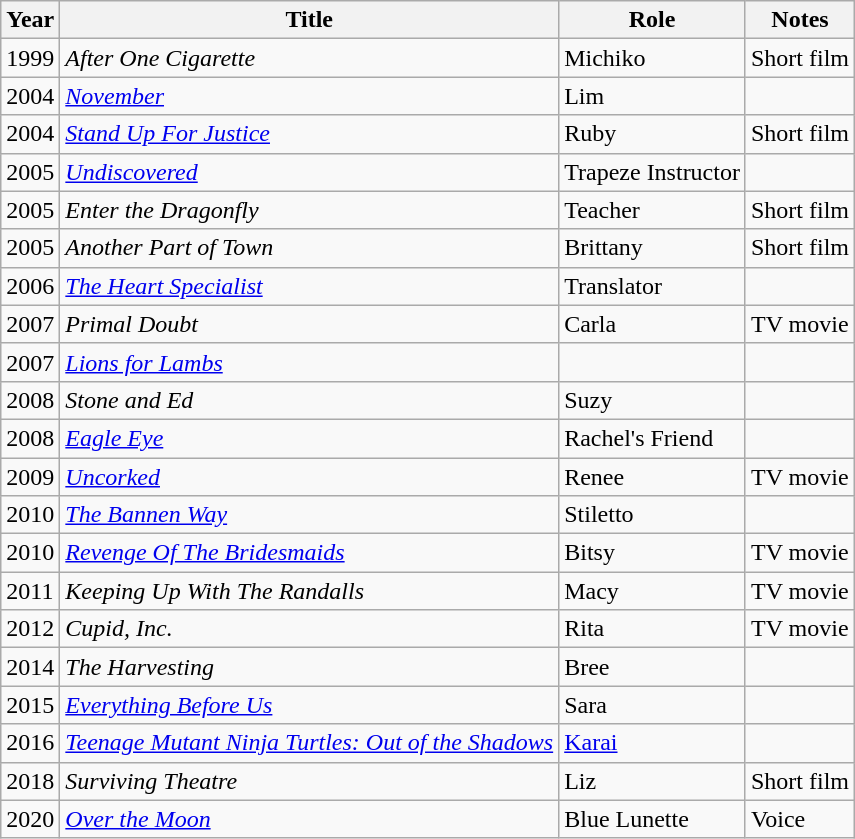<table class="wikitable">
<tr>
<th>Year</th>
<th>Title</th>
<th>Role</th>
<th>Notes</th>
</tr>
<tr>
<td>1999</td>
<td><em>After One Cigarette</em></td>
<td>Michiko</td>
<td>Short film</td>
</tr>
<tr>
<td>2004</td>
<td><em><a href='#'>November</a></em></td>
<td>Lim</td>
<td></td>
</tr>
<tr>
<td>2004</td>
<td><em><a href='#'>Stand Up For Justice</a></em></td>
<td>Ruby</td>
<td>Short film</td>
</tr>
<tr>
<td>2005</td>
<td><em><a href='#'>Undiscovered</a></em></td>
<td>Trapeze Instructor</td>
<td></td>
</tr>
<tr>
<td>2005</td>
<td><em>Enter the Dragonfly</em></td>
<td>Teacher</td>
<td>Short film</td>
</tr>
<tr>
<td>2005</td>
<td><em>Another Part of Town</em></td>
<td>Brittany</td>
<td>Short film</td>
</tr>
<tr>
<td>2006</td>
<td><em><a href='#'>The Heart Specialist</a></em></td>
<td>Translator</td>
<td></td>
</tr>
<tr>
<td>2007</td>
<td><em>Primal Doubt</em></td>
<td>Carla</td>
<td>TV movie</td>
</tr>
<tr>
<td>2007</td>
<td><em><a href='#'>Lions for Lambs</a></em></td>
<td></td>
<td></td>
</tr>
<tr>
<td>2008</td>
<td><em>Stone and Ed</em></td>
<td>Suzy</td>
<td></td>
</tr>
<tr>
<td>2008</td>
<td><em><a href='#'>Eagle Eye</a></em></td>
<td>Rachel's Friend</td>
<td></td>
</tr>
<tr>
<td>2009</td>
<td><em><a href='#'>Uncorked</a></em></td>
<td>Renee</td>
<td>TV movie</td>
</tr>
<tr>
<td>2010</td>
<td><em><a href='#'>The Bannen Way</a></em></td>
<td>Stiletto</td>
<td></td>
</tr>
<tr>
<td>2010</td>
<td><em><a href='#'>Revenge Of The Bridesmaids</a></em></td>
<td>Bitsy</td>
<td>TV movie</td>
</tr>
<tr>
<td>2011</td>
<td><em>Keeping Up With The Randalls</em></td>
<td>Macy</td>
<td>TV movie</td>
</tr>
<tr>
<td>2012</td>
<td><em>Cupid, Inc.</em></td>
<td>Rita</td>
<td>TV movie</td>
</tr>
<tr>
<td>2014</td>
<td><em>The Harvesting</em></td>
<td>Bree</td>
<td></td>
</tr>
<tr>
<td>2015</td>
<td><em><a href='#'>Everything Before Us</a></em></td>
<td>Sara</td>
<td></td>
</tr>
<tr>
<td>2016</td>
<td><em><a href='#'>Teenage Mutant Ninja Turtles: Out of the Shadows</a></em></td>
<td><a href='#'>Karai</a></td>
<td></td>
</tr>
<tr>
<td>2018</td>
<td><em>Surviving Theatre</em></td>
<td>Liz</td>
<td>Short film</td>
</tr>
<tr>
<td>2020</td>
<td><em><a href='#'>Over the Moon</a></em></td>
<td>Blue Lunette</td>
<td>Voice</td>
</tr>
</table>
